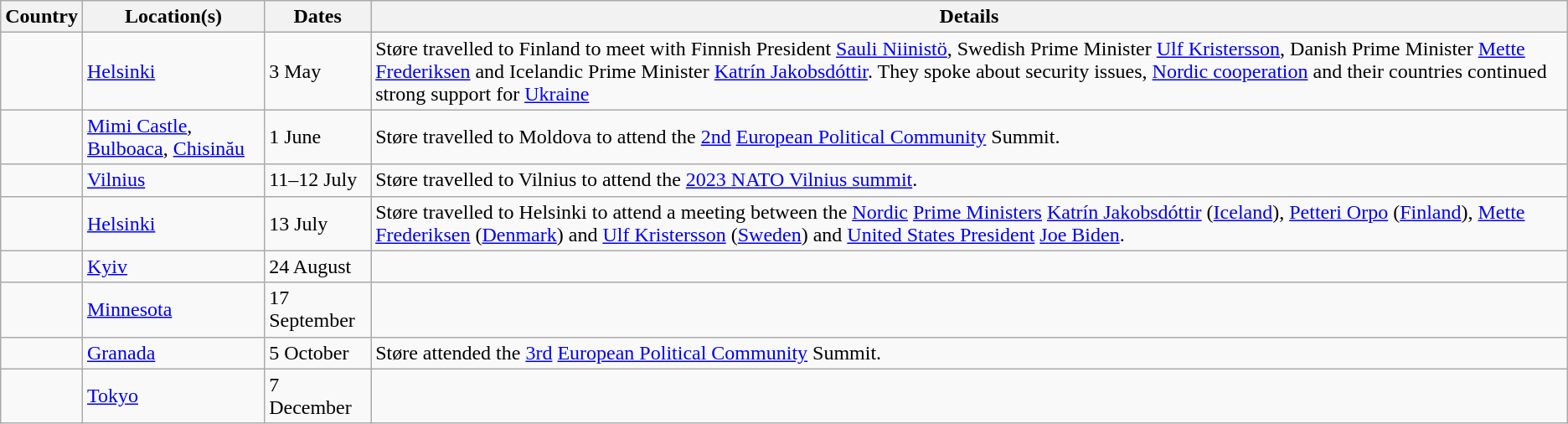<table class="wikitable sortable" border="1">
<tr>
<th>Country</th>
<th>Location(s)</th>
<th>Dates</th>
<th class="unsortable">Details</th>
</tr>
<tr>
<td></td>
<td><a href='#'>Helsinki</a></td>
<td>3 May</td>
<td>Støre travelled to Finland to meet with Finnish President <a href='#'>Sauli Niinistö</a>, Swedish Prime Minister <a href='#'>Ulf Kristersson</a>, Danish Prime Minister <a href='#'>Mette Frederiksen</a> and Icelandic Prime Minister <a href='#'>Katrín Jakobsdóttir</a>. They spoke about security issues, <a href='#'>Nordic cooperation</a> and their countries continued strong support for <a href='#'>Ukraine</a></td>
</tr>
<tr>
<td></td>
<td><a href='#'>Mimi Castle</a>, <a href='#'>Bulboaca</a>, <a href='#'>Chisinău</a></td>
<td>1 June</td>
<td>Støre travelled to Moldova to attend the <a href='#'>2nd</a> <a href='#'>European Political Community</a> Summit.</td>
</tr>
<tr>
<td></td>
<td><a href='#'>Vilnius</a></td>
<td>11–12 July</td>
<td>Støre travelled to Vilnius to attend the <a href='#'>2023 NATO Vilnius summit</a>.</td>
</tr>
<tr>
<td></td>
<td><a href='#'>Helsinki</a></td>
<td>13 July</td>
<td>Støre travelled to Helsinki to attend a meeting between the <a href='#'>Nordic</a> <a href='#'>Prime Ministers</a> <a href='#'>Katrín Jakobsdóttir</a> (<a href='#'>Iceland</a>), <a href='#'>Petteri Orpo</a> (<a href='#'>Finland</a>), <a href='#'>Mette Frederiksen</a> (<a href='#'>Denmark</a>) and <a href='#'>Ulf Kristersson</a> (<a href='#'>Sweden</a>) and <a href='#'>United States President</a> <a href='#'>Joe Biden</a>.</td>
</tr>
<tr>
<td></td>
<td><a href='#'>Kyiv</a></td>
<td>24 August</td>
<td></td>
</tr>
<tr>
<td></td>
<td><a href='#'>Minnesota</a></td>
<td>17 September</td>
<td></td>
</tr>
<tr>
<td></td>
<td><a href='#'>Granada</a></td>
<td>5 October</td>
<td>Støre attended the <a href='#'>3rd</a> <a href='#'>European Political Community</a> Summit.</td>
</tr>
<tr>
<td></td>
<td><a href='#'>Tokyo</a></td>
<td>7 December</td>
<td></td>
</tr>
</table>
